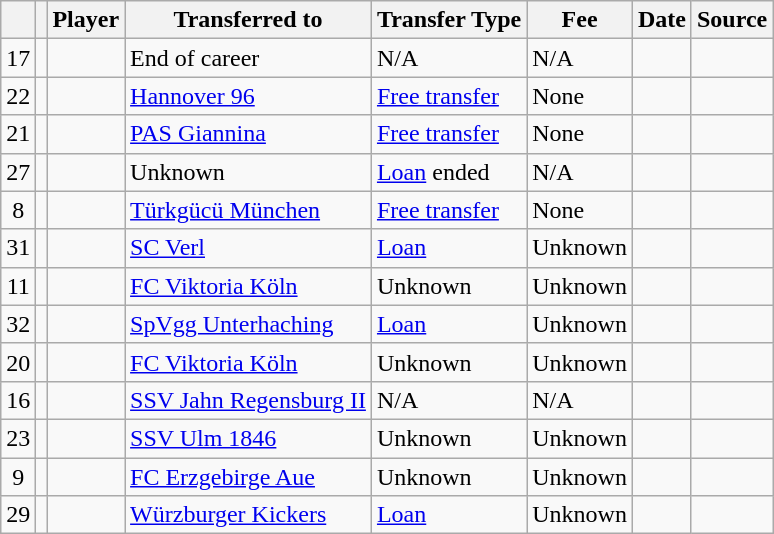<table class="wikitable plainrowheaders sortable">
<tr>
<th></th>
<th></th>
<th scope=col><strong>Player</strong></th>
<th><strong>Transferred to</strong></th>
<th scope=col><strong>Transfer Type</strong></th>
<th scope=col><strong>Fee</strong></th>
<th scope=col><strong>Date</strong></th>
<th scope=col><strong>Source</strong></th>
</tr>
<tr>
<td align=center>17</td>
<td align=center></td>
<td></td>
<td>End of career</td>
<td>N/A</td>
<td>N/A</td>
<td></td>
<td></td>
</tr>
<tr>
<td align=center>22</td>
<td align=center></td>
<td></td>
<td><a href='#'>Hannover 96</a></td>
<td><a href='#'>Free transfer</a></td>
<td>None</td>
<td></td>
<td></td>
</tr>
<tr>
<td align=center>21</td>
<td align=center></td>
<td></td>
<td><a href='#'>PAS Giannina</a></td>
<td><a href='#'>Free transfer</a></td>
<td>None</td>
<td></td>
<td></td>
</tr>
<tr>
<td align=center>27</td>
<td align=center></td>
<td></td>
<td>Unknown</td>
<td><a href='#'>Loan</a> ended</td>
<td>N/A</td>
<td></td>
<td></td>
</tr>
<tr>
<td align=center>8</td>
<td align=center></td>
<td></td>
<td><a href='#'>Türkgücü München</a></td>
<td><a href='#'>Free transfer</a></td>
<td>None</td>
<td></td>
<td></td>
</tr>
<tr>
<td align=center>31</td>
<td align=center></td>
<td></td>
<td><a href='#'>SC Verl</a></td>
<td><a href='#'>Loan</a></td>
<td>Unknown</td>
<td></td>
<td></td>
</tr>
<tr>
<td align=center>11</td>
<td align=center></td>
<td></td>
<td><a href='#'>FC Viktoria Köln</a></td>
<td>Unknown</td>
<td>Unknown</td>
<td></td>
<td></td>
</tr>
<tr>
<td align=center>32</td>
<td align=center></td>
<td></td>
<td><a href='#'>SpVgg Unterhaching</a></td>
<td><a href='#'>Loan</a></td>
<td>Unknown</td>
<td></td>
<td></td>
</tr>
<tr>
<td align=center>20</td>
<td align=center></td>
<td></td>
<td><a href='#'>FC Viktoria Köln</a></td>
<td>Unknown</td>
<td>Unknown</td>
<td></td>
<td></td>
</tr>
<tr>
<td align=center>16</td>
<td align=center></td>
<td></td>
<td><a href='#'>SSV Jahn Regensburg II</a></td>
<td>N/A</td>
<td>N/A</td>
<td></td>
<td></td>
</tr>
<tr>
<td align=center>23</td>
<td align=center></td>
<td></td>
<td><a href='#'>SSV Ulm 1846</a></td>
<td>Unknown</td>
<td>Unknown</td>
<td></td>
<td></td>
</tr>
<tr>
<td align=center>9</td>
<td align=center></td>
<td></td>
<td><a href='#'>FC Erzgebirge Aue</a></td>
<td>Unknown</td>
<td>Unknown</td>
<td></td>
<td></td>
</tr>
<tr>
<td align=center>29</td>
<td align=center></td>
<td></td>
<td><a href='#'>Würzburger Kickers</a></td>
<td><a href='#'>Loan</a></td>
<td>Unknown</td>
<td></td>
<td></td>
</tr>
</table>
